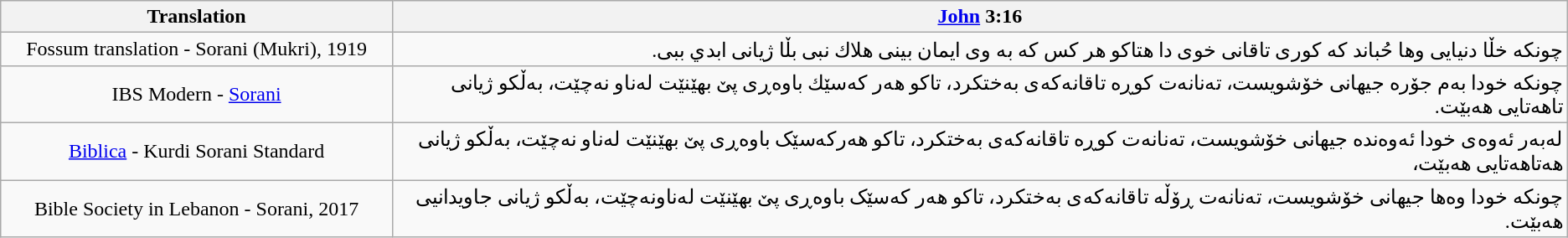<table class="wikitable">
<tr>
<th style="width:25%;">Translation</th>
<th><a href='#'>John</a> 3:16</th>
</tr>
<tr>
<td style="text-align:center;">Fossum translation - Sorani (Mukri), 1919</td>
<td dir="rtl">چونکه خڵا دنيايی وھا حُباند که کوری تاقانی خوی دا ھتاکو ھر کس که به وی ايمان بينی ھلاك نبی بڵا ژيانی ابدي ببی.</td>
</tr>
<tr>
<td style="text-align:center;">IBS Modern - <a href='#'>Sorani</a></td>
<td dir="rtl">چونكه‌ خودا به‌م جۆره‌ جیهانی خۆشویست، ته‌نانه‌ت كوڕه‌ تاقانه‌كه‌ی به‌ختكرد، تاكو هه‌ر كه‌سێك باوه‌ڕی پێ بهێنێت له‌ناو نه‌چێت، به‌ڵكو ژیانی تاهه‌تایی هه‌بێت.</td>
</tr>
<tr>
<td style="text-align:center;"><a href='#'>Biblica</a> - Kurdi Sorani Standard</td>
<td dir="rtl">لەبەر ئەوەی خودا ئەوەندە جیهانی خۆشویست، تەنانەت کوڕە تاقانەکەی بەختکرد، تاکو هەرکەسێک باوەڕی پێ بهێنێت لەناو نەچێت، بەڵکو ژیانی هەتاهەتایی هەبێت،</td>
</tr>
<tr>
<td style="text-align:center;">Bible Society in Lebanon - Sorani, 2017</td>
<td dir="rtl">چونكه‌ خودا وه‌ها جیهانی خۆشویست، ته‌نانه‌ت ڕۆڵه‌ تاقانه‌كه‌ی به‌ختكرد، تاكو هه‌ر كه‌سێک باوه‌ڕی پێ بهێنێت له‌ناونه‌چێت، به‌ڵكو ژیانی جاویدانیی هه‌بێت.</td>
</tr>
</table>
